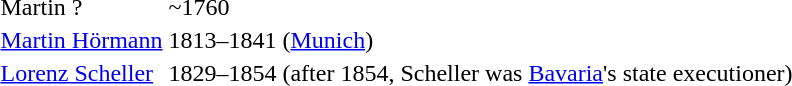<table>
<tr>
<td>Martin ?</td>
<td>~1760</td>
</tr>
<tr>
<td><a href='#'>Martin Hörmann</a></td>
<td>1813–1841 (<a href='#'>Munich</a>)</td>
</tr>
<tr>
<td><a href='#'>Lorenz Scheller</a></td>
<td>1829–1854 (after 1854, Scheller was <a href='#'>Bavaria</a>'s state executioner)</td>
</tr>
<tr>
</tr>
</table>
